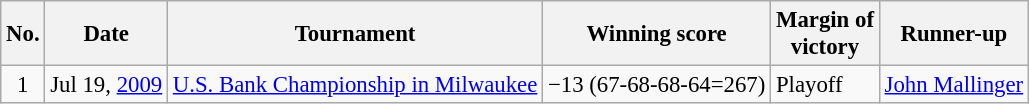<table class="wikitable" style="font-size:95%;">
<tr>
<th>No.</th>
<th>Date</th>
<th>Tournament</th>
<th>Winning score</th>
<th>Margin of<br>victory</th>
<th>Runner-up</th>
</tr>
<tr>
<td align=center>1</td>
<td align=right>Jul 19, <a href='#'>2009</a></td>
<td><a href='#'>U.S. Bank Championship in Milwaukee</a></td>
<td>−13 (67-68-68-64=267)</td>
<td>Playoff</td>
<td> <a href='#'>John Mallinger</a></td>
</tr>
</table>
